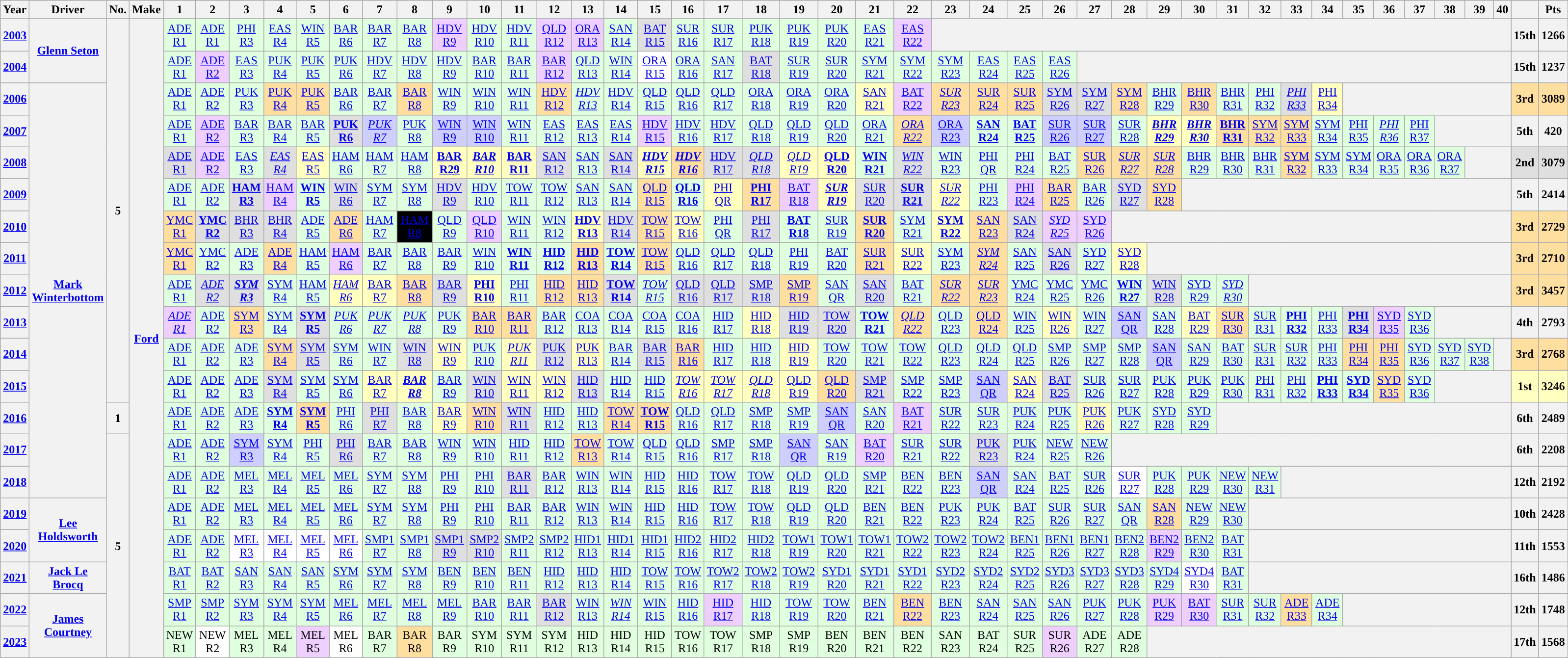<table class="wikitable mw-collapsible mw-collapsed" style="text-align:center;">
<tr>
<th>Year</th>
<th>Driver</th>
<th>No.</th>
<th>Make</th>
<th>1</th>
<th>2</th>
<th>3</th>
<th>4</th>
<th>5</th>
<th>6</th>
<th>7</th>
<th>8</th>
<th>9</th>
<th>10</th>
<th>11</th>
<th>12</th>
<th>13</th>
<th>14</th>
<th>15</th>
<th>16</th>
<th>17</th>
<th>18</th>
<th>19</th>
<th>20</th>
<th>21</th>
<th>22</th>
<th>23</th>
<th>24</th>
<th>25</th>
<th>26</th>
<th>27</th>
<th>28</th>
<th>29</th>
<th>30</th>
<th>31</th>
<th>32</th>
<th>33</th>
<th>34</th>
<th>35</th>
<th>36</th>
<th>37</th>
<th>38</th>
<th>39</th>
<th>40</th>
<th></th>
<th>Pts</th>
</tr>
<tr>
</tr>
<tr>
<th><a href='#'>2003</a></th>
<th rowspan=2><a href='#'>Glenn Seton</a></th>
<th rowspan=12>5</th>
<th rowspan=22><a href='#'>Ford</a></th>
<td style="background: #dfffdf"><a href='#'>ADE<br>R1</a><br></td>
<td style="background: #dfffdf"><a href='#'>ADE<br>R1</a><br></td>
<td style="background: #dfffdf"><a href='#'>PHI<br>R3</a><br></td>
<td style="background: #dfffdf"><a href='#'>EAS<br>R4</a><br></td>
<td style="background: #dfffdf"><a href='#'>WIN<br>R5</a><br></td>
<td style="background: #dfffdf"><a href='#'>BAR<br>R6</a><br></td>
<td style="background: #dfffdf"><a href='#'>BAR<br>R7</a><br></td>
<td style="background: #dfffdf"><a href='#'>BAR<br>R8</a><br></td>
<td style="background: #efcfff"><a href='#'>HDV<br>R9</a><br></td>
<td style="background: #dfffdf"><a href='#'>HDV<br>R10</a><br></td>
<td style="background: #dfffdf"><a href='#'>HDV<br>R11</a><br></td>
<td style="background: #efcfff"><a href='#'>QLD<br>R12</a><br></td>
<td style="background: #efcfff"><a href='#'>ORA<br>R13</a><br></td>
<td style="background: #dfffdf"><a href='#'>SAN<br>R14</a><br></td>
<td style="background: #dfdfdf"><a href='#'>BAT<br>R15</a><br></td>
<td style="background: #dfffdf"><a href='#'>SUR<br>R16</a><br></td>
<td style="background: #dfffdf"><a href='#'>SUR<br>R17</a><br></td>
<td style="background: #dfffdf"><a href='#'>PUK<br>R18</a><br></td>
<td style="background: #dfffdf"><a href='#'>PUK<br>R19</a><br></td>
<td style="background: #dfffdf"><a href='#'>PUK<br>R20</a><br></td>
<td style="background: #dfffdf"><a href='#'>EAS<br>R21</a><br></td>
<td style="background: #efcfff"><a href='#'>EAS<br>R22</a><br></td>
<th colspan=18></th>
<th>15th</th>
<th>1266</th>
</tr>
<tr>
<th><a href='#'>2004</a></th>
<td style="background: #dfffdf"><a href='#'>ADE<br>R1</a><br></td>
<td style="background: #efcfff"><a href='#'>ADE<br>R2</a><br></td>
<td style="background: #dfffdf"><a href='#'>EAS<br>R3</a><br></td>
<td style="background: #dfffdf"><a href='#'>PUK<br>R4</a><br></td>
<td style="background: #dfffdf"><a href='#'>PUK<br>R5</a><br></td>
<td style="background: #dfffdf"><a href='#'>PUK<br>R6</a><br></td>
<td style="background: #dfffdf"><a href='#'>HDV<br>R7</a><br></td>
<td style="background: #dfffdf"><a href='#'>HDV<br>R8</a><br></td>
<td style="background: #dfffdf"><a href='#'>HDV<br>R9</a><br></td>
<td style="background: #dfffdf"><a href='#'>BAR<br>R10</a><br></td>
<td style="background: #dfffdf"><a href='#'>BAR<br>R11</a><br></td>
<td style="background: #efcfff"><a href='#'>BAR<br>R12</a><br></td>
<td style="background: #dfffdf"><a href='#'>QLD<br>R13</a><br></td>
<td style="background: #dfffdf"><a href='#'>WIN<br>R14</a><br></td>
<td style="background: #ffffff"><a href='#'>ORA<br>R15</a><br></td>
<td style="background: #dfffdf"><a href='#'>ORA<br>R16</a><br></td>
<td style="background: #dfffdf;"><a href='#'>SAN<br>R17</a><br></td>
<td style="background: #dfdfdf;"><a href='#'>BAT<br>R18</a><br></td>
<td style="background: #dfffdf"><a href='#'>SUR<br>R19</a><br></td>
<td style="background: #dfffdf"><a href='#'>SUR<br>R20</a><br></td>
<td style="background: #dfffdf"><a href='#'>SYM<br>R21</a><br></td>
<td style="background: #dfffdf"><a href='#'>SYM<br>R22</a><br></td>
<td style="background: #dfffdf"><a href='#'>SYM<br>R23</a><br></td>
<td style="background: #dfffdf"><a href='#'>EAS<br>R24</a><br></td>
<td style="background: #dfffdf"><a href='#'>EAS<br>R25</a><br></td>
<td style="background: #dfffdf"><a href='#'>EAS<br>R26</a><br></td>
<th colspan=14></th>
<th>15th</th>
<th>1237</th>
</tr>
<tr>
<th><a href='#'>2006</a></th>
<th rowspan=13><a href='#'>Mark Winterbottom</a></th>
<td style="background: #dfffdf"><a href='#'>ADE<br>R1</a><br></td>
<td style="background: #dfffdf"><a href='#'>ADE<br>R2</a><br></td>
<td style="background: #dfffdf"><a href='#'>PUK<br>R3</a><br></td>
<td style="background: #ffdf9f"><a href='#'>PUK<br>R4</a><br></td>
<td style="background: #ffdf9f"><a href='#'>PUK<br>R5</a><br></td>
<td style="background: #dfffdf"><a href='#'>BAR<br>R6</a><br></td>
<td style="background: #dfffdf"><a href='#'>BAR<br>R7</a><br></td>
<td style="background: #ffdf9f"><a href='#'>BAR<br>R8</a><br></td>
<td style="background: #dfffdf"><a href='#'>WIN<br>R9</a><br></td>
<td style="background: #dfffdf"><a href='#'>WIN<br>R10</a><br></td>
<td style="background: #dfffdf"><a href='#'>WIN<br>R11</a><br></td>
<td style="background: #ffdf9f"><a href='#'>HDV<br>R12</a><br></td>
<td style="background: #dfffdf"><em><a href='#'>HDV<br>R13</a><br></em></td>
<td style="background: #dfffdf"><a href='#'>HDV<br>R14</a><br></td>
<td style="background: #dfffdf"><a href='#'>QLD<br>R15</a><br></td>
<td style="background: #dfffdf"><a href='#'>QLD<br>R16</a><br></td>
<td style="background: #dfffdf"><a href='#'>QLD<br>R17</a><br></td>
<td style="background: #dfffdf"><a href='#'>ORA<br>R18</a><br></td>
<td style="background: #dfffdf"><a href='#'>ORA<br>R19</a><br></td>
<td style="background: #dfffdf"><a href='#'>ORA<br>R20</a><br></td>
<td style="background: #ffffbf"><a href='#'>SAN<br>R21</a><br></td>
<td style="background: #efcfff"><a href='#'>BAT<br>R22</a><br></td>
<td style="background: #ffdf9f"><em><a href='#'>SUR<br>R23</a><br></em></td>
<td style="background: #ffdf9f"><a href='#'>SUR<br>R24</a><br></td>
<td style="background: #ffdf9f"><a href='#'>SUR<br>R25</a><br></td>
<td style="background: #dfdfdf"><a href='#'>SYM<br>R26</a><br></td>
<td style="background: #dfdfdf"><a href='#'>SYM<br>R27</a><br></td>
<td style="background: #ffdf9f"><a href='#'>SYM<br>R28</a><br></td>
<td style="background: #dfffdf"><a href='#'>BHR<br>R29</a><br></td>
<td style="background: #ffdf9f"><a href='#'>BHR<br>R30</a><br></td>
<td style="background: #dfffdf"><a href='#'>BHR<br>R31</a><br></td>
<td style="background: #dfffdf"><a href='#'>PHI<br>R32</a><br></td>
<td style="background: #dfdfdf"><em><a href='#'>PHI<br>R33</a><br></em></td>
<td style="background: #ffffbf"><a href='#'>PHI<br>R34</a><br></td>
<th colspan=6></th>
<th style="background: #ffdf9f">3rd</th>
<th style="background: #ffdf9f">3089</th>
</tr>
<tr>
<th><a href='#'>2007</a></th>
<td style="background: #dfffdf"><a href='#'>ADE<br>R1</a><br></td>
<td style="background: #efcfff"><a href='#'>ADE<br>R2</a><br></td>
<td style="background: #dfffdf"><a href='#'>BAR<br>R3</a><br></td>
<td style="background: #dfffdf"><a href='#'>BAR<br>R4</a><br></td>
<td style="background: #dfffdf"><a href='#'>BAR<br>R5</a><br></td>
<td style="background: #dfdfdf"><strong><a href='#'>PUK<br>R6</a><br></strong></td>
<td style="background: #cfcfff"><em><a href='#'>PUK<br>R7</a><br></em></td>
<td style="background: #dfffdf"><a href='#'>PUK<br>R8</a><br></td>
<td style="background: #cfcfff"><a href='#'>WIN<br>R9</a><br></td>
<td style="background: #cfcfff"><a href='#'>WIN<br>R10</a><br></td>
<td style="background: #dfffdf"><a href='#'>WIN<br>R11</a><br></td>
<td style="background: #dfffdf"><a href='#'>EAS<br>R12</a><br></td>
<td style="background: #dfffdf"><a href='#'>EAS<br>R13</a><br></td>
<td style="background: #dfffdf"><a href='#'>EAS<br>R14</a><br></td>
<td style="background: #efcfff"><a href='#'>HDV<br>R15</a><br></td>
<td style="background: #dfffdf"><a href='#'>HDV<br>R16</a><br></td>
<td style="background: #dfffdf"><a href='#'>HDV<br>R17</a><br></td>
<td style="background: #dfffdf"><a href='#'>QLD<br>R18</a><br></td>
<td style="background: #dfffdf"><a href='#'>QLD<br>R19</a><br></td>
<td style="background: #dfffdf"><a href='#'>QLD<br>R20</a><br></td>
<td style="background: #dfffdf"><a href='#'>ORA<br>R21</a><br></td>
<td style="background: #ffdf9f"><em><a href='#'>ORA<br>R22</a><br></em></td>
<td style="background: #cfcfff"><a href='#'>ORA<br>R23</a><br></td>
<td style="background: #dfffdf"><strong><a href='#'>SAN<br>R24</a><br></strong></td>
<td style="background: #dfffdf"><strong><a href='#'>BAT<br>R25</a><br></strong></td>
<td style="background: #cfcfff"><a href='#'>SUR<br>R26</a><br></td>
<td style="background: #cfcfff"><a href='#'>SUR<br>R27</a><br></td>
<td style="background: #dfffdf"><a href='#'>SUR<br>R28</a><br></td>
<td style="background: #ffffbf"><strong><em><a href='#'>BHR<br>R29</a><br></em></strong></td>
<td style="background: #ffffbf"><strong><em><a href='#'>BHR<br>R30</a><br></em></strong></td>
<td style="background: #ffdf9f"><strong><a href='#'>BHR<br>R31</a><br></strong></td>
<td style="background: #ffdf9f"><a href='#'>SYM<br>R32</a><br></td>
<td style="background: #ffdf9f"><a href='#'>SYM<br>R33</a><br></td>
<td style="background: #dfffdf"><a href='#'>SYM<br>R34</a><br></td>
<td style="background: #dfffdf"><a href='#'>PHI<br>R35</a><br></td>
<td style="background: #dfffdf"><em><a href='#'>PHI<br>R36</a><br></em></td>
<td style="background: #dfffdf"><a href='#'>PHI<br>R37</a><br></td>
<th colspan=3></th>
<th>5th</th>
<th>420</th>
</tr>
<tr>
<th><a href='#'>2008</a></th>
<td style="background: #dfdfdf"><a href='#'>ADE<br>R1</a><br></td>
<td style="background: #efcfff"><a href='#'>ADE<br>R2</a><br></td>
<td style="background: #dfffdf"><a href='#'>EAS<br>R3</a><br></td>
<td style="background: #dfdfdf"><em><a href='#'>EAS<br>R4</a><br></em></td>
<td style="background: #ffffbf"><a href='#'>EAS<br>R5</a><br></td>
<td style="background: #dfffdf"><a href='#'>HAM<br>R6</a><br></td>
<td style="background: #dfffdf"><a href='#'>HAM<br>R7</a><br></td>
<td style="background: #dfffdf"><a href='#'>HAM<br>R8</a><br></td>
<td style="background: #ffffbf"><strong><a href='#'>BAR<br>R29</a><br></strong></td>
<td style="background: #ffffbf"><strong><em><a href='#'>BAR<br>R10</a><br></em></strong></td>
<td style="background: #ffffbf"><strong><a href='#'>BAR<br>R11</a><br></strong></td>
<td style="background: #dfdfdf"><a href='#'>SAN<br>R12</a><br></td>
<td style="background: #dfffdf"><a href='#'>SAN<br>R13</a><br></td>
<td style="background: #dfdfdf"><a href='#'>SAN<br>R14</a><br></td>
<td style="background: #ffffbf"><strong><em><a href='#'>HDV<br>R15</a><br></em></strong></td>
<td style="background: #ffdf9f"><strong><em><a href='#'>HDV<br>R16</a><br></em></strong></td>
<td style="background: #dfdfdf"><a href='#'>HDV<br>R17</a><br></td>
<td style="background: #dfdfdf"><em><a href='#'>QLD<br>R18</a><br></em></td>
<td style="background: #ffffbf"><em><a href='#'>QLD<br>R19</a><br></em></td>
<td style="background: #ffffbf"><strong><a href='#'>QLD<br>R20</a><br></strong></td>
<td style="background: #dfffdf"><strong><a href='#'>WIN<br>R21</a><br></strong></td>
<td style="background: #dfdfdf"><em><a href='#'>WIN<br>R22</a><br></em></td>
<td style="background: #dfffdf"><a href='#'>WIN<br>R23</a><br></td>
<td style="background: #dfffdf"><a href='#'>PHI<br>QR</a><br></td>
<td style="background: #dfffdf"><a href='#'>PHI<br>R24</a><br></td>
<td style="background: #dfffdf"><a href='#'>BAT<br>R25</a><br></td>
<td style="background: #ffdf9f"><a href='#'>SUR<br>R26</a><br></td>
<td style="background: #ffdf9f"><em><a href='#'>SUR<br>R27</a><br></em></td>
<td style="background: #ffdf9f"><em><a href='#'>SUR<br>R28</a><br></em></td>
<td style="background: #dfffdf"><a href='#'>BHR<br>R29</a><br></td>
<td style="background: #dfffdf"><a href='#'>BHR<br>R30</a><br></td>
<td style="background: #dfffdf"><a href='#'>BHR<br>R31</a><br></td>
<td style="background: #ffdf9f"><a href='#'>SYM<br>R32</a><br></td>
<td style="background: #dfffdf"><a href='#'>SYM<br>R33</a><br></td>
<td style="background: #dfffdf"><a href='#'>SYM<br>R34</a><br></td>
<td style="background: #dfffdf"><a href='#'>ORA<br>R35</a><br></td>
<td style="background: #dfffdf"><a href='#'>ORA<br>R36</a><br></td>
<td style="background: #dfffdf"><a href='#'>ORA<br>R37</a><br></td>
<th colspan=2></th>
<th style="background: #dfdfdf">2nd</th>
<th style="background: #dfdfdf">3079</th>
</tr>
<tr>
<th><a href='#'>2009</a></th>
<td style="background: #dfffdf"><a href='#'>ADE<br>R1</a><br></td>
<td style="background: #dfffdf"><a href='#'>ADE<br>R2</a><br></td>
<td style="background: #dfdfdf"><strong><a href='#'>HAM<br>R3</a><br></strong></td>
<td style="background: #efcfff"><a href='#'>HAM<br>R4</a><br></td>
<td style="background: #dfffdf"><strong><a href='#'>WIN<br>R5</a><br></strong></td>
<td style="background: #dfdfdf"><a href='#'>WIN<br>R6</a><br></td>
<td style="background: #dfffdf"><a href='#'>SYM<br>R7</a><br></td>
<td style="background: #dfffdf"><a href='#'>SYM<br>R8</a><br></td>
<td style="background: #dfdfdf"><a href='#'>HDV<br>R9</a><br></td>
<td style="background: #dfffdf"><a href='#'>HDV<br>R10</a><br></td>
<td style="background: #dfffdf"><a href='#'>TOW<br>R11</a><br></td>
<td style="background: #dfffdf"><a href='#'>TOW<br>R12</a><br></td>
<td style="background: #dfffdf"><a href='#'>SAN<br>R13</a><br></td>
<td style="background: #dfffdf"><a href='#'>SAN<br>R14</a><br></td>
<td style="background: #ffdf9f"><a href='#'>QLD<br>R15</a><br></td>
<td style="background: #dfffdf"><strong><a href='#'>QLD<br>R16</a><br></strong></td>
<td style="background: #ffffbf"><a href='#'>PHI<br>QR</a><br></td>
<td style="background: #ffdf9f"><strong><a href='#'>PHI<br>R17</a><br></strong></td>
<td style="background: #efcfff"><a href='#'>BAT<br>R18</a><br></td>
<td style="background: #ffffbf"><strong><em><a href='#'>SUR<br>R19</a><br></em></strong></td>
<td style="background: #dfdfdf"><a href='#'>SUR<br>R20</a><br></td>
<td style="background: #dfdfdf"><strong><a href='#'>SUR<br>R21</a><br></strong></td>
<td style="background: #ffffbf"><em><a href='#'>SUR<br>R22</a><br></em></td>
<td style="background: #dfffdf"><a href='#'>PHI<br>R23</a><br></td>
<td style="background: #efcfff"><a href='#'>PHI<br>R24</a><br></td>
<td style="background: #ffdf9f"><a href='#'>BAR<br>R25</a><br></td>
<td style="background: #dfffdf"><a href='#'>BAR<br>R26</a><br></td>
<td style="background: #dfdfdf"><a href='#'>SYD<br>R27</a><br></td>
<td style="background: #ffdf9f"><a href='#'>SYD<br>R28</a><br></td>
<th colspan=11></th>
<th>5th</th>
<th>2414</th>
</tr>
<tr>
<th><a href='#'>2010</a></th>
<td style="background: #ffdf9f"><a href='#'>YMC<br>R1</a><br></td>
<td style="background: #dfdfdf"><strong><a href='#'>YMC<br>R2</a><br></strong></td>
<td style="background: #dfdfdf"><a href='#'>BHR<br>R3</a><br></td>
<td style="background: #dfdfdf"><a href='#'>BHR<br>R4</a><br></td>
<td style="background: #dfffdf"><a href='#'>ADE<br>R5</a><br></td>
<td style="background: #ffdf9f"><a href='#'>ADE<br>R6</a><br></td>
<td style="background: #dfffdf"><a href='#'>HAM<br>R7</a><br></td>
<td style="background: #000000; color:white"><a href='#'><span>HAM<br>R8</span></a><br></td>
<td style="background: #dfffdf"><a href='#'>QLD<br>R9</a><br></td>
<td style="background: #efcfff"><a href='#'>QLD<br>R10</a><br></td>
<td style="background: #dfffdf"><a href='#'>WIN<br>R11</a><br></td>
<td style="background: #dfffdf"><a href='#'>WIN<br>R12</a><br></td>
<td style="background: #ffffbf"><strong><a href='#'>HDV<br>R13</a><br></strong></td>
<td style="background: #dfdfdf"><a href='#'>HDV<br>R14</a><br></td>
<td style="background: #ffdf9f"><a href='#'>TOW<br>R15</a><br></td>
<td style="background: #ffffbf"><a href='#'>TOW<br>R16</a><br></td>
<td style="background: #dfffdf"><a href='#'>PHI<br>QR</a><br></td>
<td style="background: #dfdfdf"><a href='#'>PHI<br>R17</a><br></td>
<td style="background: #dfffdf"><strong><a href='#'>BAT<br>R18</a><br></strong></td>
<td style="background: #dfffdf"><a href='#'>SUR<br>R19</a><br></td>
<td style="background: #ffdf9f"><strong><a href='#'>SUR<br>R20</a><br></strong></td>
<td style="background: #dfffdf"><a href='#'>SYM<br>R21</a><br></td>
<td style="background: #ffffbf"><strong><a href='#'>SYM<br>R22</a><br></strong></td>
<td style="background: #ffdf9f"><a href='#'>SAN<br>R23</a><br></td>
<td style="background: #dfdfdf"><a href='#'>SAN<br>R24</a><br></td>
<td style="background: #efcfff"><em><a href='#'>SYD<br>R25</a><br></em></td>
<td style="background: #efcfff"><a href='#'>SYD<br>R26</a><br></td>
<th colspan=13></th>
<th style="background: #ffdf9f">3rd</th>
<th style="background: #ffdf9f">2729</th>
</tr>
<tr>
<th><a href='#'>2011</a></th>
<td style="background: #ffdf9f"><a href='#'>YMC<br>R1</a><br></td>
<td style="background: #dfffdf"><a href='#'>YMC<br>R2</a><br></td>
<td style="background: #dfffdf"><a href='#'>ADE<br>R3</a><br></td>
<td style="background: #ffdf9f"><a href='#'>ADE<br>R4</a><br></td>
<td style="background: #dfffdf"><a href='#'>HAM<br>R5</a><br></td>
<td style="background: #efcfff"><a href='#'>HAM<br>R6</a><br></td>
<td style="background: #dfffdf"><a href='#'>BAR<br>R7</a><br></td>
<td style="background: #dfffdf"><a href='#'>BAR<br>R8</a><br></td>
<td style="background: #dfffdf"><a href='#'>BAR<br>R9</a><br></td>
<td style="background: #dfffdf"><a href='#'>WIN<br>R10</a><br></td>
<td style="background: #dfffdf"><strong><a href='#'>WIN<br>R11</a><br></strong></td>
<td style="background: #dfffdf"><strong><a href='#'>HID<br>R12</a><br></strong></td>
<td style="background: #ffdf9f"><strong><a href='#'>HID<br>R13</a><br></strong></td>
<td style="background: #dfffdf"><strong><a href='#'>TOW<br>R14</a><br></strong></td>
<td style="background: #ffdf9f"><a href='#'>TOW<br>R15</a><br></td>
<td style="background: #dfffdf"><a href='#'>QLD<br>R16</a><br></td>
<td style="background: #dfffdf"><a href='#'>QLD<br>R17</a><br></td>
<td style="background: #dfffdf"><a href='#'>QLD<br>R18</a><br></td>
<td style="background: #dfffdf"><a href='#'>PHI<br>R19</a><br></td>
<td style="background: #dfffdf"><a href='#'>BAT<br>R20</a><br></td>
<td style="background: #ffdf9f"><a href='#'>SUR<br>R21</a><br></td>
<td style="background: #ffffbf"><a href='#'>SUR<br>R22</a><br></td>
<td style="background: #dfffdf"><a href='#'>SYM<br>R23</a><br></td>
<td style="background: #ffdf9f"><em><a href='#'>SYM<br>R24</a><br></em></td>
<td style="background: #dfffdf"><a href='#'>SAN<br>R25</a><br></td>
<td style="background: #dfdfdf"><a href='#'>SAN<br>R26</a><br></td>
<td style="background: #dfffdf"><a href='#'>SYD<br>R27</a><br></td>
<td style="background: #ffffbf"><a href='#'>SYD<br>R28</a><br></td>
<th colspan=12></th>
<th style="background: #ffdf9f">3rd</th>
<th style="background: #ffdf9f">2710</th>
</tr>
<tr>
<th><a href='#'>2012</a></th>
<td style="background: #dfffdf"><a href='#'>ADE<br>R1</a><br></td>
<td style="background: #dfdfdf"><em><a href='#'>ADE<br>R2</a><br></em></td>
<td style="background: #dfdfdf"><strong><em><a href='#'>SYM<br>R3</a><br></em></strong></td>
<td style="background: #dfffdf"><a href='#'>SYM<br>R4</a><br></td>
<td style="background: #dfffdf"><a href='#'>HAM<br>R5</a><br></td>
<td style="background: #ffffbf"><em><a href='#'>HAM<br>R6</a><br></em></td>
<td style="background: #ffffbf"><a href='#'>BAR<br>R7</a><br></td>
<td style="background: #ffdf9f"><a href='#'>BAR<br>R8</a><br></td>
<td style="background: #dfdfdf"><a href='#'>BAR<br>R9</a><br></td>
<td style="background: #ffffbf"><strong><a href='#'>PHI<br>R10</a><br></strong></td>
<td style="background: #dfffdf"><a href='#'>PHI<br>R11</a><br></td>
<td style="background: #ffdf9f"><a href='#'>HID<br>R12</a><br></td>
<td style="background: #ffdf9f"><a href='#'>HID<br>R13</a><br></td>
<td style="background: #dfdfdf"><strong><a href='#'>TOW<br>R14</a><br></strong></td>
<td style="background: #dfffdf"><em><a href='#'>TOW<br>R15</a><br></em></td>
<td style="background: #dfdfdf"><a href='#'>QLD<br>R16</a><br></td>
<td style="background: #dfdfdf"><a href='#'>QLD<br>R17</a><br></td>
<td style="background: #dfdfdf"><a href='#'>SMP<br>R18</a><br></td>
<td style="background: #ffdf9f"><a href='#'>SMP<br>R19</a><br></td>
<td style="background: #dfffdf"><a href='#'>SAN<br>QR</a><br></td>
<td style="background: #dfdfdf"><a href='#'>SAN<br>R20</a><br></td>
<td style="background: #dfffdf"><a href='#'>BAT<br>R21</a><br></td>
<td style="background: #ffdf9f"><em><a href='#'>SUR<br>R22</a><br></em></td>
<td style="background: #ffdf9f"><em><a href='#'>SUR<br>R23</a><br></em></td>
<td style="background: #dfffdf"><a href='#'>YMC<br>R24</a><br></td>
<td style="background: #dfffdf"><a href='#'>YMC<br>R25</a><br></td>
<td style="background: #dfffdf"><a href='#'>YMC<br>R26</a><br></td>
<td style="background: #dfffdf"><strong><a href='#'>WIN<br>R27</a><br></strong></td>
<td style="background: #dfdfdf"><a href='#'>WIN<br>R28</a><br></td>
<td style="background: #dfffdf"><a href='#'>SYD<br>R29</a><br></td>
<td style="background: #dfffdf"><em><a href='#'>SYD<br>R30</a><br></em></td>
<th colspan=9></th>
<th style="background: #ffdf9f">3rd</th>
<th style="background: #ffdf9f">3457</th>
</tr>
<tr>
<th><a href='#'>2013</a></th>
<td style="background: #efcfff"><em><a href='#'>ADE<br>R1</a><br></em></td>
<td style="background: #dfffdf"><a href='#'>ADE<br>R2</a><br></td>
<td style="background: #ffdf9f"><a href='#'>SYM<br>R3</a><br></td>
<td style="background: #dfffdf"><a href='#'>SYM<br>R4</a><br></td>
<td style="background: #dfdfdf"><strong><a href='#'>SYM<br>R5</a><br></strong></td>
<td style="background: #dfffdf"><em><a href='#'>PUK<br>R6</a><br></em></td>
<td style="background: #dfffdf"><em><a href='#'>PUK<br>R7</a><br></em></td>
<td style="background: #dfffdf"><em><a href='#'>PUK<br>R8</a><br></em></td>
<td style="background: #dfffdf"><a href='#'>PUK<br>R9</a><br></td>
<td style="background: #ffdf9f"><a href='#'>BAR<br>R10</a><br></td>
<td style="background: #ffdf9f"><a href='#'>BAR<br>R11</a><br></td>
<td style="background: #dfffdf"><a href='#'>BAR<br>R12</a><br></td>
<td style="background: #dfffdf"><a href='#'>COA<br>R13</a><br></td>
<td style="background: #dfffdf"><a href='#'>COA<br>R14</a><br></td>
<td style="background: #dfffdf"><a href='#'>COA<br>R15</a><br></td>
<td style="background: #dfffdf"><a href='#'>COA<br>R16</a><br></td>
<td style="background: #dfffdf"><a href='#'>HID<br>R17</a><br></td>
<td style="background: #ffffbf"><a href='#'>HID<br>R18</a><br></td>
<td style="background: #dfdfdf"><a href='#'>HID<br>R19</a><br></td>
<td style="background: #dfdfdf"><a href='#'>TOW<br>R20</a><br></td>
<td style="background: #dfffdf"><strong><a href='#'>TOW<br>R21</a><br></strong></td>
<td style="background: #ffdf9f"><em><a href='#'>QLD<br>R22</a><br></em></td>
<td style="background: #dfffdf"><a href='#'>QLD<br>R23</a><br></td>
<td style="background: #ffdf9f"><a href='#'>QLD<br>R24</a><br></td>
<td style="background: #dfffdf"><a href='#'>WIN<br>R25</a><br></td>
<td style="background: #ffffbf"><a href='#'>WIN<br>R26</a><br></td>
<td style="background: #dfffdf"><a href='#'>WIN<br>R27</a><br></td>
<td style="background: #cfcfff"><a href='#'>SAN<br>QR</a><br></td>
<td style="background: #dfffdf"><a href='#'>SAN<br>R28</a><br></td>
<td style="background: #ffffbf"><a href='#'>BAT<br>R29</a><br></td>
<td style="background: #ffdf9f"><a href='#'>SUR<br>R30</a><br></td>
<td style="background: #dfffdf"><a href='#'>SUR<br>R31</a><br></td>
<td style="background: #dfffdf"><strong><a href='#'>PHI<br>R32</a><br></strong></td>
<td style="background: #dfffdf"><a href='#'>PHI<br>R33</a><br></td>
<td style="background: #dfdfdf"><strong><a href='#'>PHI<br>R34</a><br></strong></td>
<td style="background: #efcfff"><a href='#'>SYD<br>R35</a><br></td>
<td style="background: #dfffdf"><a href='#'>SYD<br>R36</a><br></td>
<th colspan=3></th>
<th>4th</th>
<th>2793</th>
</tr>
<tr>
<th><a href='#'>2014</a></th>
<td style="background: #dfffdf"><a href='#'>ADE<br>R1</a><br></td>
<td style="background: #dfffdf"><a href='#'>ADE<br>R2</a><br></td>
<td style="background: #dfffdf"><a href='#'>ADE<br>R3</a><br></td>
<td style="background: #ffdf9f"><a href='#'>SYM<br>R4</a><br></td>
<td style="background: #dfdfdf"><a href='#'>SYM<br>R5</a><br></td>
<td style="background: #dfffdf"><a href='#'>SYM<br>R6</a><br></td>
<td style="background: #dfffdf"><a href='#'>WIN<br>R7</a><br></td>
<td style="background: #dfdfdf"><a href='#'>WIN<br>R8</a><br></td>
<td style="background: #ffffbf"><a href='#'>WIN<br>R9</a><br></td>
<td style="background: #dfffdf"><a href='#'>PUK<br>R10</a><br></td>
<td style="background: #ffffbf"><em><a href='#'>PUK<br>R11</a><br></em></td>
<td style="background: #dfdfdf"><a href='#'>PUK<br>R12</a><br></td>
<td style="background: #ffffbf"><a href='#'>PUK<br>R13</a><br></td>
<td style="background: #dfffdf"><a href='#'>BAR<br>R14</a><br></td>
<td style="background: #dfdfdf"><a href='#'>BAR<br>R15</a><br></td>
<td style="background: #ffdf9f"><a href='#'>BAR<br>R16</a><br></td>
<td style="background: #dfffdf"><a href='#'>HID<br>R17</a><br></td>
<td style="background: #dfffdf"><a href='#'>HID<br>R18</a><br></td>
<td style="background: #ffffbf"><a href='#'>HID<br>R19</a><br></td>
<td style="background: #dfffdf"><a href='#'>TOW<br>R20</a><br></td>
<td style="background: #dfffdf"><a href='#'>TOW<br>R21</a><br></td>
<td style="background: #dfffdf"><a href='#'>TOW<br>R22</a><br></td>
<td style="background: #dfffdf"><a href='#'>QLD<br>R23</a><br></td>
<td style="background: #dfffdf"><a href='#'>QLD<br>R24</a><br></td>
<td style="background: #dfffdf"><a href='#'>QLD<br>R25</a><br></td>
<td style="background: #dfffdf"><a href='#'>SMP<br>R26</a><br></td>
<td style="background: #dfffdf"><a href='#'>SMP<br>R27</a><br></td>
<td style="background: #dfffdf"><a href='#'>SMP<br>R28</a><br></td>
<td style="background: #cfcfff"><a href='#'>SAN<br>QR</a><br></td>
<td style="background: #dfffdf"><a href='#'>SAN<br>R29</a><br></td>
<td style="background: #dfffdf"><a href='#'>BAT<br>R30</a><br></td>
<td style="background: #dfffdf"><a href='#'>SUR<br>R31</a><br></td>
<td style="background: #dfffdf"><a href='#'>SUR<br>R32</a><br></td>
<td style="background: #dfffdf"><a href='#'>PHI<br>R33</a><br></td>
<td style="background: #ffdf9f"><a href='#'>PHI<br>R34</a><br></td>
<td style="background: #ffdf9f"><a href='#'>PHI<br>R35</a><br></td>
<td style="background: #dfffdf"><a href='#'>SYD<br>R36</a><br></td>
<td style="background: #dfffdf"><a href='#'>SYD<br>R37</a><br></td>
<td style="background: #dfffdf"><a href='#'>SYD<br>R38</a><br></td>
<th colspan=1></th>
<th style="background: #ffdf9f">3rd</th>
<th style="background: #ffdf9f">2768</th>
</tr>
<tr>
<th><a href='#'>2015</a></th>
<td style="background: #dfffdf"><a href='#'>ADE<br>R1</a><br></td>
<td style="background: #dfffdf"><a href='#'>ADE<br>R2</a><br></td>
<td style="background: #dfffdf"><a href='#'>ADE<br>R3</a><br></td>
<td style="background: #dfdfdf"><a href='#'>SYM<br>R4</a><br></td>
<td style="background: #dfffdf"><a href='#'>SYM<br>R5</a><br></td>
<td style="background: #dfffdf"><a href='#'>SYM<br>R6</a><br></td>
<td style="background: #ffffbf"><a href='#'>BAR<br>R7</a><br></td>
<td style="background: #ffffbf"><strong><em><a href='#'>BAR<br>R8</a><br></em></strong></td>
<td style="background: #dfffdf"><a href='#'>BAR<br>R9</a><br></td>
<td style="background: #dfdfdf"><a href='#'>WIN<br>R10</a><br></td>
<td style="background: #ffffbf"><a href='#'>WIN<br>R11</a><br></td>
<td style="background: #ffffbf"><a href='#'>WIN<br>R12</a><br></td>
<td style="background: #dfdfdf"><a href='#'>HID<br>R13</a><br></td>
<td style="background: #dfffdf"><a href='#'>HID<br>R14</a><br></td>
<td style="background: #dfffdf"><a href='#'>HID<br>R15</a><br></td>
<td style="background: #ffffbf"><em><a href='#'>TOW<br>R16</a><br></em></td>
<td style="background: #ffffbf"><em><a href='#'>TOW<br>R17</a><br></em></td>
<td style="background: #ffffbf"><em><a href='#'>QLD<br>R18</a><br></em></td>
<td style="background: #ffffbf"><a href='#'>QLD<br>R19</a><br></td>
<td style="background: #ffdf9f"><a href='#'>QLD<br>R20</a><br></td>
<td style="background: #dfdfdf"><a href='#'>SMP<br>R21</a><br></td>
<td style="background: #dfffdf"><a href='#'>SMP<br>R22</a><br></td>
<td style="background: #dfffdf"><a href='#'>SMP<br>R23</a><br></td>
<td style="background: #cfcfff"><a href='#'>SAN<br>QR</a><br></td>
<td style="background: #ffffbf"><a href='#'>SAN<br>R24</a><br></td>
<td style="background: #dfdfdf"><a href='#'>BAT<br>R25</a><br></td>
<td style="background: #dfffdf"><a href='#'>SUR<br>R26</a><br></td>
<td style="background: #dfffdf"><a href='#'>SUR<br>R27</a><br></td>
<td style="background: #dfffdf"><a href='#'>PUK<br>R28</a><br></td>
<td style="background: #dfffdf"><a href='#'>PUK<br>R29</a><br></td>
<td style="background: #dfffdf"><a href='#'>PUK<br>R30</a><br></td>
<td style="background: #dfffdf"><a href='#'>PHI<br>R31</a><br></td>
<td style="background: #dfffdf"><a href='#'>PHI<br>R32</a><br></td>
<td style="background: #dfffdf"><strong><a href='#'>PHI<br>R33</a><br></strong></td>
<td style="background: #dfffdf"><strong><a href='#'>SYD<br>R34</a><br></strong></td>
<td style="background: #ffdf9f"><a href='#'>SYD<br>R35</a><br></td>
<td style="background: #dfffdf"><a href='#'>SYD<br>R36</a><br></td>
<th colspan=3></th>
<th style="background: #ffffbf">1st</th>
<th style="background: #ffffbf">3246</th>
</tr>
<tr>
<th><a href='#'>2016</a></th>
<th rowspan=1>1</th>
<td style="background: #dfffdf"><a href='#'>ADE<br>R1</a><br></td>
<td style="background: #dfffdf"><a href='#'>ADE<br>R2</a><br></td>
<td style="background: #dfffdf"><a href='#'>ADE<br>R3</a><br></td>
<td style="background: #dfffdf"><strong><a href='#'>SYM<br>R4</a><br></strong></td>
<td style="background: #ffdf9f"><strong><a href='#'>SYM<br>R5</a><br></strong></td>
<td style="background: #dfffdf"><a href='#'>PHI<br>R6</a><br></td>
<td style="background: #dfdfdf"><a href='#'>PHI<br>R7</a><br></td>
<td style="background: #dfffdf"><a href='#'>BAR<br>R8</a><br></td>
<td style="background: #ffffbf"><a href='#'>BAR<br>R9</a><br></td>
<td style="background: #ffdf9f"><a href='#'>WIN<br>R10</a><br></td>
<td style="background: #dfdfdf"><a href='#'>WIN<br>R11</a><br></td>
<td style="background: #dfffdf"><a href='#'>HID<br>R12</a><br></td>
<td style="background: #dfffdf"><a href='#'>HID<br>R13</a><br></td>
<td style="background: #ffdf9f"><a href='#'>TOW<br>R14</a><br></td>
<td style="background: #ffdf9f"><strong><a href='#'>TOW<br>R15</a><br></strong></td>
<td style="background: #dfffdf"><a href='#'>QLD<br>R16</a><br></td>
<td style="background: #dfffdf"><a href='#'>QLD<br>R17</a><br></td>
<td style="background: #dfffdf"><a href='#'>SMP<br>R18</a><br></td>
<td style="background: #dfffdf"><a href='#'>SMP<br>R19</a><br></td>
<td style="background: #cfcfff"><a href='#'>SAN<br>QR</a><br></td>
<td style="background: #dfffdf"><a href='#'>SAN<br>R20</a><br></td>
<td style="background: #efcfff"><a href='#'>BAT<br>R21</a><br></td>
<td style="background: #dfffdf"><a href='#'>SUR<br>R22</a><br></td>
<td style="background: #dfffdf"><a href='#'>SUR<br>R23</a><br></td>
<td style="background: #dfffdf"><a href='#'>PUK<br>R24</a><br></td>
<td style="background: #dfffdf"><a href='#'>PUK<br>R25</a><br></td>
<td style="background: #ffffbf"><a href='#'>PUK<br>R26</a><br></td>
<td style="background: #dfffdf"><a href='#'>PUK<br>R27</a><br></td>
<td style="background: #dfffdf"><a href='#'>SYD<br>R28</a><br></td>
<td style="background: #dfffdf"><a href='#'>SYD<br>R29</a><br></td>
<th colspan=10></th>
<th>6th</th>
<th>2489</th>
</tr>
<tr>
<th><a href='#'>2017</a></th>
<th rowspan=7>5</th>
<td style="background: #dfffdf"><a href='#'>ADE<br>R1</a><br></td>
<td style="background: #dfffdf"><a href='#'>ADE<br>R2</a><br></td>
<td style="background: #cfcfff"><a href='#'>SYM<br>R3</a><br></td>
<td style="background: #dfffdf"><a href='#'>SYM<br>R4</a><br></td>
<td style="background: #dfffdf"><a href='#'>PHI<br>R5</a><br></td>
<td style="background: #dfdfdf"><a href='#'>PHI<br>R6</a><br></td>
<td style="background: #dfffdf"><a href='#'>BAR<br>R7</a><br></td>
<td style="background: #dfffdf"><a href='#'>BAR<br>R8</a><br></td>
<td style="background: #dfffdf"><a href='#'>WIN<br>R9</a><br></td>
<td style="background: #dfffdf"><a href='#'>WIN<br>R10</a><br></td>
<td style="background: #dfffdf"><a href='#'>HID<br>R11</a><br></td>
<td style="background: #dfffdf"><a href='#'>HID<br>R12</a><br></td>
<td style="background: #ffdf9f"><a href='#'>TOW<br>R13</a><br></td>
<td style="background: #dfffdf"><a href='#'>TOW<br>R14</a><br></td>
<td style="background: #dfffdf"><a href='#'>QLD<br>R15</a><br></td>
<td style="background: #dfffdf"><a href='#'>QLD<br>R16</a><br></td>
<td style="background: #dfffdf"><a href='#'>SMP<br>R17</a><br></td>
<td style="background: #dfffdf"><a href='#'>SMP<br>R18</a><br></td>
<td style="background: #cfcfff"><a href='#'>SAN<br>QR</a><br></td>
<td style="background: #dfffdf"><a href='#'>SAN<br>R19</a><br></td>
<td style="background: #efcfff"><a href='#'>BAT<br>R20</a><br></td>
<td style="background: #dfffdf"><a href='#'>SUR<br>R21</a><br></td>
<td style="background: #dfffdf"><a href='#'>SUR<br>R22</a><br></td>
<td style="background: #dfdfdf"><a href='#'>PUK<br>R23</a><br></td>
<td style="background: #dfffdf"><a href='#'>PUK<br>R24</a><br></td>
<td style="background: #dfffdf"><a href='#'>NEW<br>R25</a><br></td>
<td style="background: #dfffdf"><a href='#'>NEW<br>R26</a><br></td>
<th colspan=13></th>
<th>6th</th>
<th>2208</th>
</tr>
<tr>
<th><a href='#'>2018</a></th>
<td style="background: #dfffdf"><a href='#'>ADE<br>R1</a><br></td>
<td style="background: #dfffdf"><a href='#'>ADE<br>R2</a><br></td>
<td style="background: #dfffdf"><a href='#'>MEL<br>R3</a><br></td>
<td style="background: #dfffdf"><a href='#'>MEL<br>R4</a><br></td>
<td style="background: #dfffdf"><a href='#'>MEL<br>R5</a><br></td>
<td style="background: #dfffdf"><a href='#'>MEL<br>R6</a><br></td>
<td style="background: #dfffdf"><a href='#'>SYM<br>R7</a><br></td>
<td style="background: #dfffdf"><a href='#'>SYM<br>R8</a><br></td>
<td style="background: #dfffdf"><a href='#'>PHI<br>R9</a><br></td>
<td style="background: #dfffdf"><a href='#'>PHI<br>R10</a><br></td>
<td style="background: #dfdfdf"><a href='#'>BAR<br>R11</a><br></td>
<td style="background: #dfffdf"><a href='#'>BAR<br>R12</a><br></td>
<td style="background: #dfffdf"><a href='#'>WIN<br>R13</a><br></td>
<td style="background: #dfffdf"><a href='#'>WIN<br>R14</a><br></td>
<td style="background: #dfffdf"><a href='#'>HID<br>R15</a><br></td>
<td style="background: #dfffdf"><a href='#'>HID<br>R16</a><br></td>
<td style="background: #dfffdf"><a href='#'>TOW<br>R17</a><br></td>
<td style="background: #dfffdf"><a href='#'>TOW<br>R18</a><br></td>
<td style="background: #dfffdf"><a href='#'>QLD<br>R19</a><br></td>
<td style="background: #dfffdf"><a href='#'>QLD<br>R20</a><br></td>
<td style="background: #dfffdf"><a href='#'>SMP<br>R21</a><br></td>
<td style="background: #dfffdf"><a href='#'>BEN<br>R22</a><br></td>
<td style="background: #dfffdf"><a href='#'>BEN<br>R23</a><br></td>
<td style="background: #cfcfff"><a href='#'>SAN<br>QR</a><br></td>
<td style="background: #dfffdf"><a href='#'>SAN<br>R24</a><br></td>
<td style="background: #dfffdf"><a href='#'>BAT<br>R25</a><br></td>
<td style="background: #dfffdf"><a href='#'>SUR<br>R26</a><br></td>
<td style="background: #ffffff"><a href='#'>SUR<br>R27</a><br></td>
<td style="background: #dfffdf"><a href='#'>PUK<br>R28</a><br></td>
<td style="background: #dfffdf"><a href='#'>PUK<br>R29</a><br></td>
<td style="background: #dfffdf"><a href='#'>NEW<br>R30</a><br></td>
<td style="background: #dfffdf"><a href='#'>NEW<br>R31</a><br></td>
<th colspan=8></th>
<th>12th</th>
<th>2192</th>
</tr>
<tr>
<th><a href='#'>2019</a></th>
<th rowspan=2><a href='#'>Lee Holdsworth</a></th>
<td style="background: #dfffdf"><a href='#'>ADE<br>R1</a><br></td>
<td style="background: #dfffdf"><a href='#'>ADE<br>R2</a><br></td>
<td style="background: #dfffdf"><a href='#'>MEL<br>R3</a><br></td>
<td style="background: #dfffdf"><a href='#'>MEL<br>R4</a><br></td>
<td style="background: #dfffdf"><a href='#'>MEL<br>R5</a><br></td>
<td style="background: #dfffdf"><a href='#'>MEL<br>R6</a><br></td>
<td style="background: #dfffdf"><a href='#'>SYM<br>R7</a><br></td>
<td style="background: #dfffdf"><a href='#'>SYM<br>R8</a><br></td>
<td style="background: #dfffdf"><a href='#'>PHI<br>R9</a><br></td>
<td style="background: #dfffdf"><a href='#'>PHI<br>R10</a><br></td>
<td style="background: #dfffdf"><a href='#'>BAR<br>R11</a><br></td>
<td style="background: #dfffdf"><a href='#'>BAR<br>R12</a><br></td>
<td style="background: #dfffdf"><a href='#'>WIN<br>R13</a><br></td>
<td style="background: #dfffdf"><a href='#'>WIN<br>R14</a><br></td>
<td style="background: #dfffdf"><a href='#'>HID<br>R15</a><br></td>
<td style="background: #dfffdf"><a href='#'>HID<br>R16</a><br></td>
<td style="background: #dfffdf"><a href='#'>TOW<br>R17</a><br></td>
<td style="background: #dfffdf"><a href='#'>TOW<br>R18</a><br></td>
<td style="background: #dfffdf"><a href='#'>QLD<br>R19</a><br></td>
<td style="background: #dfffdf"><a href='#'>QLD<br>R20</a><br></td>
<td style="background: #dfffdf"><a href='#'>BEN<br>R21</a><br></td>
<td style="background: #dfffdf"><a href='#'>BEN<br>R22</a><br></td>
<td style="background: #dfffdf"><a href='#'>PUK<br>R23</a><br></td>
<td style="background: #dfffdf"><a href='#'>PUK<br>R24</a><br></td>
<td style="background: #dfffdf"><a href='#'>BAT<br>R25</a><br></td>
<td style="background: #dfffdf"><a href='#'>SUR<br>R26</a><br></td>
<td style="background: #dfffdf"><a href='#'>SUR<br>R27</a><br></td>
<td style="background: #dfffdf"><a href='#'>SAN<br>QR</a><br></td>
<td style="background: #ffdf9f"><a href='#'>SAN<br>R28</a><br></td>
<td style="background: #dfffdf"><a href='#'>NEW<br>R29</a><br></td>
<td style="background: #dfffdf"><a href='#'>NEW<br>R30</a><br></td>
<th colspan=9></th>
<th>10th</th>
<th>2428</th>
</tr>
<tr>
<th><a href='#'>2020</a></th>
<td style="background: #dfffdf"><a href='#'>ADE<br>R1</a><br></td>
<td style="background: #dfffdf"><a href='#'>ADE<br>R2</a><br></td>
<td style="background: #ffffff"><a href='#'>MEL<br>R3</a><br></td>
<td style="background: #ffffff"><a href='#'>MEL<br>R4</a><br></td>
<td style="background: #ffffff"><a href='#'>MEL<br>R5</a><br></td>
<td style="background: #ffffff"><a href='#'>MEL<br>R6</a><br></td>
<td style="background: #dfffdf"><a href='#'>SMP1<br>R7</a><br></td>
<td style="background: #dfffdf"><a href='#'>SMP1<br>R8</a><br></td>
<td style="background: #dfdfdf"><a href='#'>SMP1<br>R9</a><br></td>
<td style="background: #dfdfdf"><a href='#'>SMP2<br>R10</a><br></td>
<td style="background: #dfffdf"><a href='#'>SMP2<br>R11</a><br></td>
<td style="background: #dfffdf"><a href='#'>SMP2<br>R12</a><br></td>
<td style="background: #dfffdf"><a href='#'>HID1<br>R13</a><br></td>
<td style="background: #dfffdf"><a href='#'>HID1<br>R14</a><br></td>
<td style="background: #dfffdf"><a href='#'>HID1<br>R15</a><br></td>
<td style="background: #dfffdf"><a href='#'>HID2<br>R16</a><br></td>
<td style="background: #dfffdf"><a href='#'>HID2<br>R17</a><br></td>
<td style="background: #dfffdf"><a href='#'>HID2<br>R18</a><br></td>
<td style="background: #dfffdf"><a href='#'>TOW1<br>R19</a><br></td>
<td style="background: #dfffdf"><a href='#'>TOW1<br>R20</a><br></td>
<td style="background: #dfffdf"><a href='#'>TOW1<br>R21</a><br></td>
<td style="background: #dfffdf"><a href='#'>TOW2<br>R22</a><br></td>
<td style="background: #dfffdf"><a href='#'>TOW2<br>R23</a><br></td>
<td style="background: #dfffdf"><a href='#'>TOW2<br>R24</a><br></td>
<td style="background: #dfffdf"><a href='#'>BEN1<br>R25</a><br></td>
<td style="background: #dfffdf"><a href='#'>BEN1<br>R26</a><br></td>
<td style="background: #dfffdf"><a href='#'>BEN1<br>R27</a><br></td>
<td style="background: #dfffdf"><a href='#'>BEN2<br>R28</a><br></td>
<td style="background: #efcfff"><a href='#'>BEN2<br>R29</a><br></td>
<td style="background: #dfffdf"><a href='#'>BEN2<br>R30</a><br></td>
<td style="background: #dfffdf"><a href='#'>BAT<br>R31</a><br></td>
<th colspan=9></th>
<th>11th</th>
<th>1553</th>
</tr>
<tr>
<th><a href='#'>2021</a></th>
<th><a href='#'>Jack Le Brocq</a></th>
<td style="background: #dfffdf"><a href='#'>BAT<br>R1</a><br></td>
<td style="background: #dfffdf"><a href='#'>BAT<br>R2</a><br></td>
<td style="background: #dfffdf"><a href='#'>SAN<br>R3</a><br></td>
<td style="background: #dfffdf"><a href='#'>SAN<br>R4</a><br></td>
<td style="background: #dfffdf"><a href='#'>SAN<br>R5</a><br></td>
<td style="background: #dfffdf"><a href='#'>SYM<br>R6</a><br></td>
<td style="background: #dfffdf"><a href='#'>SYM<br>R7</a><br></td>
<td style="background: #dfffdf"><a href='#'>SYM<br>R8</a><br></td>
<td style="background: #dfffdf"><a href='#'>BEN<br>R9</a><br></td>
<td style="background: #dfffdf"><a href='#'>BEN<br>R10</a><br></td>
<td style="background: #dfffdf"><a href='#'>BEN<br>R11</a><br></td>
<td style="background: #dfffdf"><a href='#'>HID<br>R12</a><br></td>
<td style="background: #dfffdf"><a href='#'>HID<br>R13</a><br></td>
<td style="background: #dfffdf"><a href='#'>HID<br>R14</a><br></td>
<td style="background: #dfffdf"><a href='#'>TOW<br>R15</a><br></td>
<td style="background: #dfffdf"><a href='#'>TOW<br>R16</a><br></td>
<td style="background: #dfffdf"><a href='#'>TOW2<br>R17</a><br></td>
<td style="background: #dfffdf"><a href='#'>TOW2<br>R18</a><br></td>
<td style="background: #dfffdf"><a href='#'>TOW2<br>R19</a><br></td>
<td style="background: #dfffdf"><a href='#'>SYD1<br>R20</a><br></td>
<td style="background: #dfffdf"><a href='#'>SYD1<br>R21</a><br></td>
<td style="background: #dfffdf"><a href='#'>SYD1<br>R22</a><br></td>
<td style="background: #dfffdf"><a href='#'>SYD2<br>R23</a><br></td>
<td style="background: #dfffdf"><a href='#'>SYD2<br>R24</a><br></td>
<td style="background: #dfffdf"><a href='#'>SYD2<br>R25</a><br></td>
<td style="background: #dfffdf"><a href='#'>SYD3<br>R26</a><br></td>
<td style="background: #dfffdf"><a href='#'>SYD3<br>R27</a><br></td>
<td style="background: #dfffdf"><a href='#'>SYD3<br>R28</a><br></td>
<td style="background: #dfffdf"><a href='#'>SYD4<br>R29</a><br></td>
<td style="background: #ffffff"><a href='#'>SYD4<br>R30</a><br></td>
<td style="background: #dfffdf"><a href='#'>BAT<br>R31</a><br></td>
<th colspan=9></th>
<th>16th</th>
<th>1486</th>
</tr>
<tr>
<th><a href='#'>2022</a></th>
<th rowspan=2><a href='#'>James Courtney</a></th>
<td style="background: #dfffdf"><a href='#'>SMP<br>R1</a><br></td>
<td style="background: #dfffdf"><a href='#'>SMP<br>R2</a><br></td>
<td style="background: #dfffdf"><a href='#'>SYM<br>R3</a><br></td>
<td style="background: #dfffdf"><a href='#'>SYM<br>R4</a><br></td>
<td style="background: #dfffdf"><a href='#'>SYM<br>R5</a><br></td>
<td style="background: #dfffdf"><a href='#'>MEL<br>R6</a><br></td>
<td style="background: #dfffdf"><a href='#'>MEL<br>R7</a><br></td>
<td style="background: #dfffdf"><a href='#'>MEL<br>R8</a><br></td>
<td style="background: #dfffdf"><a href='#'>MEL<br>R9</a><br></td>
<td style="background: #dfffdf"><a href='#'>BAR<br>R10</a><br></td>
<td style="background: #dfffdf"><a href='#'>BAR<br>R11</a><br></td>
<td style="background: #dfdfdf"><a href='#'>BAR<br>R12</a><br></td>
<td style="background: #dfffdf"><a href='#'>WIN<br>R13</a><br></td>
<td style="background: #dfffdf"><em><a href='#'>WIN<br>R14</a><br></em></td>
<td style="background: #dfffdf"><a href='#'>WIN<br>R15</a><br></td>
<td style="background: #dfffdf"><a href='#'>HID<br>R16</a><br></td>
<td style="background: #efcfff"><a href='#'>HID<br>R17</a><br></td>
<td style="background: #dfffdf"><a href='#'>HID<br>R18</a><br></td>
<td style="background: #dfffdf"><a href='#'>TOW<br>R19</a><br></td>
<td style="background: #dfffdf"><a href='#'>TOW<br>R20</a><br></td>
<td style="background: #dfffdf"><a href='#'>BEN<br>R21</a><br></td>
<td style="background: #ffdf9f"><a href='#'>BEN<br>R22</a><br></td>
<td style="background: #dfffdf"><a href='#'>BEN<br>R23</a><br></td>
<td style="background: #dfffdf"><a href='#'>SAN<br>R24</a><br></td>
<td style="background: #dfffdf"><a href='#'>SAN<br>R25</a><br></td>
<td style="background: #dfffdf"><a href='#'>SAN<br>R26</a><br></td>
<td style="background: #dfffdf"><a href='#'>PUK<br>R27</a><br></td>
<td style="background: #dfffdf"><a href='#'>PUK<br>R28</a><br></td>
<td style="background: #efcfff"><a href='#'>PUK<br>R29</a><br></td>
<td style="background: #efcfff"><a href='#'>BAT<br>R30</a><br></td>
<td style="background: #dfffdf"><a href='#'>SUR<br>R31</a><br></td>
<td style="background: #dfffdf"><a href='#'>SUR<br>R32</a><br></td>
<td style="background: #ffdf9f"><a href='#'>ADE<br>R33</a><br></td>
<td style="background: #dfffdf"><a href='#'>ADE<br>R34</a><br></td>
<th colspan=6></th>
<th>12th</th>
<th>1748</th>
</tr>
<tr>
<th><a href='#'>2023</a></th>
<td style="background:#dfffdf">NEW<br>R1<br></td>
<td style="background:#ffffff">NEW<br>R2<br></td>
<td style="background:#dfffdf">MEL<br>R3<br></td>
<td style="background:#dfffdf">MEL<br>R4<br></td>
<td style="background:#efcfff">MEL<br>R5<br></td>
<td style="background:#ffffff">MEL<br>R6<br></td>
<td style="background:#dfffdf">BAR<br>R7<br></td>
<td style="background:#ffdf9f">BAR<br>R8<br></td>
<td style="background:#dfffdf">BAR<br>R9<br></td>
<td style="background:#dfffdf">SYM<br>R10<br></td>
<td style="background:#dfffdf">SYM<br>R11<br></td>
<td style="background:#dfffdf">SYM<br>R12<br></td>
<td style="background:#dfffdf">HID<br>R13<br></td>
<td style="background:#dfffdf">HID<br>R14<br></td>
<td style="background:#dfffdf">HID<br>R15<br></td>
<td style="background:#dfffdf">TOW<br>R16<br></td>
<td style="background:#dfffdf">TOW<br>R17<br></td>
<td style="background:#dfffdf">SMP<br>R18<br></td>
<td style="background:#dfffdf">SMP<br>R19<br></td>
<td style="background:#dfffdf">BEN<br>R20<br></td>
<td style="background:#dfffdf">BEN<br>R21<br></td>
<td style="background:#dfffdf">BEN<br>R22<br></td>
<td style="background:#dfffdf">SAN<br>R23<br></td>
<td style="background:#dfffdf">BAT<br>R24<br></td>
<td style="background:#dfffdf">SUR<br>R25<br></td>
<td style="background:#efcfff">SUR<br>R26<br></td>
<td style="background:#dfffdf">ADE<br>R27<br></td>
<td style="background:#dfffdf">ADE<br>R28<br></td>
<th colspan=12></th>
<th style="background:">17th</th>
<th style="background:">1568</th>
</tr>
</table>
